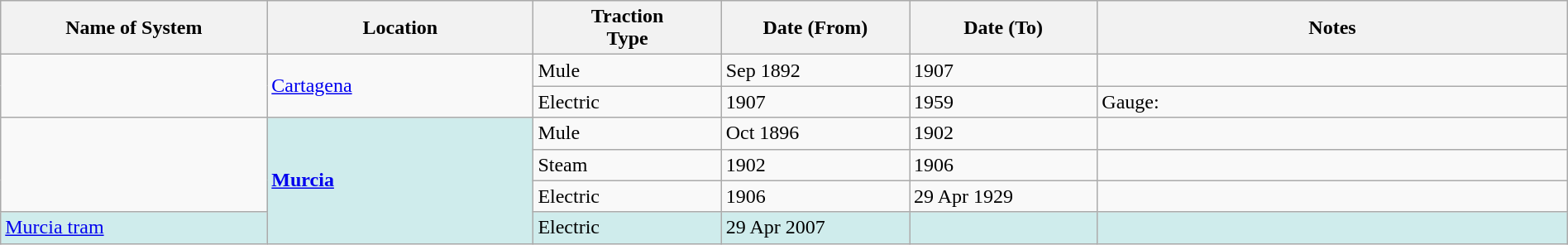<table class="wikitable" style="width:100%;">
<tr>
<th style="width:17%;">Name of System</th>
<th style="width:17%;">Location</th>
<th style="width:12%;">Traction<br>Type</th>
<th style="width:12%;">Date (From)</th>
<th style="width:12%;">Date (To)</th>
<th style="width:30%;">Notes</th>
</tr>
<tr>
<td rowspan="2"> </td>
<td rowspan="2"><a href='#'>Cartagena</a></td>
<td>Mule</td>
<td>Sep 1892</td>
<td>1907</td>
<td> </td>
</tr>
<tr>
<td>Electric</td>
<td>1907</td>
<td>1959</td>
<td>Gauge: </td>
</tr>
<tr>
<td rowspan="3"> </td>
<td style="background:#CFECEC" rowspan="4"><strong><a href='#'>Murcia</a></strong></td>
<td>Mule</td>
<td>Oct 1896</td>
<td>1902</td>
<td> </td>
</tr>
<tr>
<td>Steam</td>
<td>1902</td>
<td>1906</td>
<td> </td>
</tr>
<tr>
<td>Electric</td>
<td>1906</td>
<td>29 Apr 1929</td>
<td> </td>
</tr>
<tr style="background:#CFECEC">
<td><a href='#'>Murcia tram</a></td>
<td>Electric</td>
<td>29 Apr 2007</td>
<td> </td>
<td> </td>
</tr>
</table>
